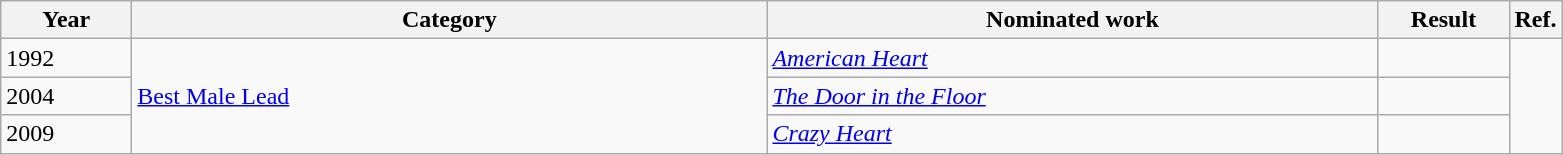<table class=wikitable>
<tr>
<th scope="col" style="width:5em;">Year</th>
<th scope="col" style="width:26em;">Category</th>
<th scope="col" style="width:25em;">Nominated work</th>
<th scope="col" style="width:5em;">Result</th>
<th>Ref.</th>
</tr>
<tr>
<td>1992</td>
<td rowspan=3><a href='#'>Best Male Lead</a></td>
<td><em><a href='#'>American Heart</a></em></td>
<td></td>
</tr>
<tr>
<td>2004</td>
<td><em><a href='#'>The Door in the Floor</a></em></td>
<td></td>
</tr>
<tr>
<td>2009</td>
<td><em><a href='#'>Crazy Heart</a></em></td>
<td></td>
</tr>
</table>
